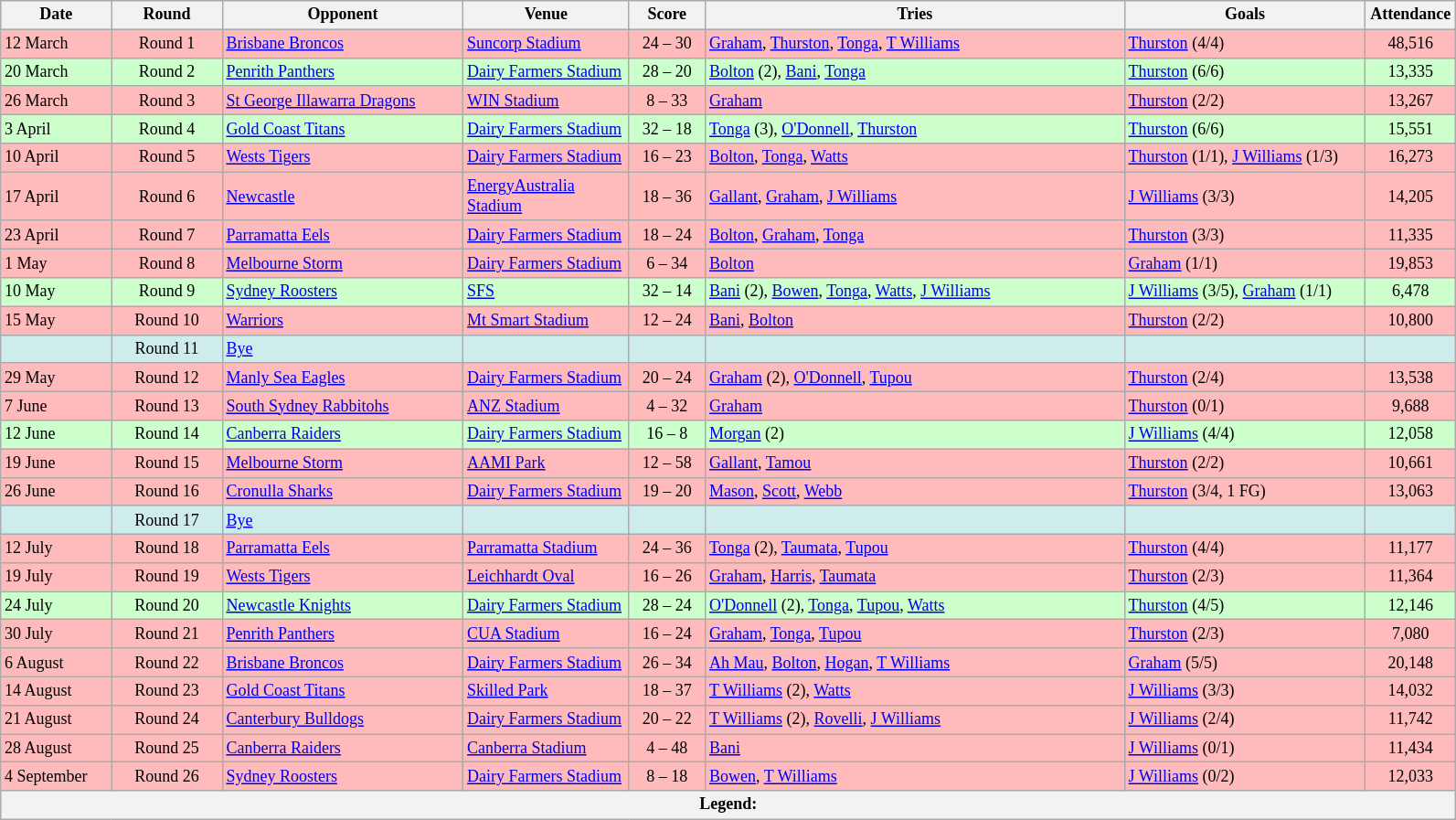<table class="wikitable" style="font-size:75%;">
<tr>
<th style="width:75px;">Date</th>
<th style="width:75px;">Round</th>
<th style="width:170px;">Opponent</th>
<th style="width:115px;">Venue</th>
<th style="width:50px;">Score</th>
<th style="width:300px;">Tries</th>
<th style="width:170px;">Goals</th>
<th style="width:60px;">Attendance</th>
</tr>
<tr style="background:#FFBBBB">
<td>12 March</td>
<td style="text-align:center;">Round 1</td>
<td> <a href='#'>Brisbane Broncos</a></td>
<td><a href='#'>Suncorp Stadium</a></td>
<td style="text-align:center;">24 – 30</td>
<td><a href='#'>Graham</a>, <a href='#'>Thurston</a>, <a href='#'>Tonga</a>, <a href='#'>T Williams</a></td>
<td><a href='#'>Thurston</a> (4/4)</td>
<td style="text-align:center;">48,516</td>
</tr>
<tr style="background:#CCFFCC">
<td>20 March</td>
<td style="text-align:center;">Round 2</td>
<td> <a href='#'>Penrith Panthers</a></td>
<td><a href='#'>Dairy Farmers Stadium</a></td>
<td style="text-align:center;">28 – 20</td>
<td><a href='#'>Bolton</a> (2), <a href='#'>Bani</a>, <a href='#'>Tonga</a></td>
<td><a href='#'>Thurston</a> (6/6)</td>
<td style="text-align:center;">13,335</td>
</tr>
<tr style="background:#FFBBBB">
<td>26 March</td>
<td style="text-align:center;">Round 3</td>
<td> <a href='#'>St George Illawarra Dragons</a></td>
<td><a href='#'>WIN Stadium</a></td>
<td style="text-align:center;">8 – 33</td>
<td><a href='#'>Graham</a></td>
<td><a href='#'>Thurston</a> (2/2)</td>
<td style="text-align:center;">13,267</td>
</tr>
<tr style="background:#CCFFCC">
<td>3 April</td>
<td style="text-align:center;">Round 4</td>
<td> <a href='#'>Gold Coast Titans</a></td>
<td><a href='#'>Dairy Farmers Stadium</a></td>
<td style="text-align:center;">32 – 18</td>
<td><a href='#'>Tonga</a> (3), <a href='#'>O'Donnell</a>, <a href='#'>Thurston</a></td>
<td><a href='#'>Thurston</a> (6/6)</td>
<td style="text-align:center;">15,551</td>
</tr>
<tr style="background:#FFBBBB">
<td>10 April</td>
<td style="text-align:center;">Round 5</td>
<td> <a href='#'>Wests Tigers</a></td>
<td><a href='#'>Dairy Farmers Stadium</a></td>
<td style="text-align:center;">16 – 23</td>
<td><a href='#'>Bolton</a>, <a href='#'>Tonga</a>, <a href='#'>Watts</a></td>
<td><a href='#'>Thurston</a> (1/1), <a href='#'>J Williams</a> (1/3)</td>
<td style="text-align:center;">16,273</td>
</tr>
<tr style="background:#FFBBBB">
<td>17 April</td>
<td style="text-align:center;">Round 6</td>
<td> <a href='#'>Newcastle</a></td>
<td><a href='#'>EnergyAustralia Stadium</a></td>
<td style="text-align:center;">18 – 36</td>
<td><a href='#'>Gallant</a>, <a href='#'>Graham</a>, <a href='#'>J Williams</a></td>
<td><a href='#'>J Williams</a> (3/3)</td>
<td style="text-align:center;">14,205</td>
</tr>
<tr style="background:#FFBBBB">
<td>23 April</td>
<td style="text-align:center;">Round 7</td>
<td> <a href='#'>Parramatta Eels</a></td>
<td><a href='#'>Dairy Farmers Stadium</a></td>
<td style="text-align:center;">18 – 24</td>
<td><a href='#'>Bolton</a>, <a href='#'>Graham</a>, <a href='#'>Tonga</a></td>
<td><a href='#'>Thurston</a> (3/3)</td>
<td style="text-align:center;">11,335</td>
</tr>
<tr style="background:#FFBBBB">
<td>1 May</td>
<td style="text-align:center;">Round 8</td>
<td> <a href='#'>Melbourne Storm</a></td>
<td><a href='#'>Dairy Farmers Stadium</a></td>
<td style="text-align:center;">6 – 34</td>
<td><a href='#'>Bolton</a></td>
<td><a href='#'>Graham</a> (1/1)</td>
<td style="text-align:center;">19,853</td>
</tr>
<tr style="background:#CCFFCC">
<td>10 May</td>
<td style="text-align:center;">Round 9</td>
<td> <a href='#'>Sydney Roosters</a></td>
<td><a href='#'>SFS</a></td>
<td style="text-align:center;">32 – 14</td>
<td><a href='#'>Bani</a> (2), <a href='#'>Bowen</a>, <a href='#'>Tonga</a>, <a href='#'>Watts</a>, <a href='#'>J Williams</a></td>
<td><a href='#'>J Williams</a> (3/5), <a href='#'>Graham</a> (1/1)</td>
<td style="text-align:center;">6,478</td>
</tr>
<tr style="background:#FFBBBB">
<td>15 May</td>
<td style="text-align:center;">Round 10</td>
<td> <a href='#'>Warriors</a></td>
<td><a href='#'>Mt Smart Stadium</a></td>
<td style="text-align:center;">12 – 24</td>
<td><a href='#'>Bani</a>, <a href='#'>Bolton</a></td>
<td><a href='#'>Thurston</a> (2/2)</td>
<td style="text-align:center;">10,800</td>
</tr>
<tr style="background:#cfecec;">
<td></td>
<td style="text-align:center;">Round 11</td>
<td><a href='#'>Bye</a></td>
<td></td>
<td></td>
<td></td>
<td></td>
<td></td>
</tr>
<tr style="background:#FFBBBB">
<td>29 May</td>
<td style="text-align:center;">Round 12</td>
<td> <a href='#'>Manly Sea Eagles</a></td>
<td><a href='#'>Dairy Farmers Stadium</a></td>
<td style="text-align:center;">20 – 24</td>
<td><a href='#'>Graham</a> (2), <a href='#'>O'Donnell</a>, <a href='#'>Tupou</a></td>
<td><a href='#'>Thurston</a> (2/4)</td>
<td style="text-align:center;">13,538</td>
</tr>
<tr style="background:#FFBBBB">
<td>7 June</td>
<td style="text-align:center;">Round 13</td>
<td> <a href='#'>South Sydney Rabbitohs</a></td>
<td><a href='#'>ANZ Stadium</a></td>
<td style="text-align:center;">4 – 32</td>
<td><a href='#'>Graham</a></td>
<td><a href='#'>Thurston</a> (0/1)</td>
<td style="text-align:center;">9,688</td>
</tr>
<tr style="background:#CCFFCC">
<td>12 June</td>
<td style="text-align:center;">Round 14</td>
<td> <a href='#'>Canberra Raiders</a></td>
<td><a href='#'>Dairy Farmers Stadium</a></td>
<td style="text-align:center;">16 – 8</td>
<td><a href='#'>Morgan</a> (2)</td>
<td><a href='#'>J Williams</a> (4/4)</td>
<td style="text-align:center;">12,058</td>
</tr>
<tr style="background:#FFBBBB">
<td>19 June</td>
<td style="text-align:center;">Round 15</td>
<td> <a href='#'>Melbourne Storm</a></td>
<td><a href='#'>AAMI Park</a></td>
<td style="text-align:center;">12 – 58</td>
<td><a href='#'>Gallant</a>, <a href='#'>Tamou</a></td>
<td><a href='#'>Thurston</a> (2/2)</td>
<td style="text-align:center;">10,661</td>
</tr>
<tr style="background:#FFBBBB">
<td>26 June</td>
<td style="text-align:center;">Round 16</td>
<td> <a href='#'>Cronulla Sharks</a></td>
<td><a href='#'>Dairy Farmers Stadium</a></td>
<td style="text-align:center;">19 – 20</td>
<td><a href='#'>Mason</a>, <a href='#'>Scott</a>, <a href='#'>Webb</a></td>
<td><a href='#'>Thurston</a> (3/4, 1 FG)</td>
<td style="text-align:center;">13,063</td>
</tr>
<tr style="background:#cfecec;">
<td></td>
<td style="text-align:center;">Round 17</td>
<td><a href='#'>Bye</a></td>
<td></td>
<td></td>
<td></td>
<td></td>
<td></td>
</tr>
<tr style="background:#FFBBBB">
<td>12 July</td>
<td style="text-align:center;">Round 18</td>
<td> <a href='#'>Parramatta Eels</a></td>
<td><a href='#'>Parramatta Stadium</a></td>
<td style="text-align:center;">24 – 36</td>
<td><a href='#'>Tonga</a> (2), <a href='#'>Taumata</a>, <a href='#'>Tupou</a></td>
<td><a href='#'>Thurston</a> (4/4)</td>
<td style="text-align:center;">11,177</td>
</tr>
<tr style="background:#FFBBBB">
<td>19 July</td>
<td style="text-align:center;">Round 19</td>
<td> <a href='#'>Wests Tigers</a></td>
<td><a href='#'>Leichhardt Oval</a></td>
<td style="text-align:center;">16 – 26</td>
<td><a href='#'>Graham</a>, <a href='#'>Harris</a>, <a href='#'>Taumata</a></td>
<td><a href='#'>Thurston</a> (2/3)</td>
<td style="text-align:center;">11,364</td>
</tr>
<tr style="background:#CCFFCC">
<td>24 July</td>
<td style="text-align:center;">Round 20</td>
<td> <a href='#'>Newcastle Knights</a></td>
<td><a href='#'>Dairy Farmers Stadium</a></td>
<td style="text-align:center;">28 – 24</td>
<td><a href='#'>O'Donnell</a> (2), <a href='#'>Tonga</a>, <a href='#'>Tupou</a>, <a href='#'>Watts</a></td>
<td><a href='#'>Thurston</a> (4/5)</td>
<td style="text-align:center;">12,146</td>
</tr>
<tr style="background:#FFBBBB">
<td>30 July</td>
<td style="text-align:center;">Round 21</td>
<td> <a href='#'>Penrith Panthers</a></td>
<td><a href='#'>CUA Stadium</a></td>
<td style="text-align:center;">16 – 24</td>
<td><a href='#'>Graham</a>, <a href='#'>Tonga</a>, <a href='#'>Tupou</a></td>
<td><a href='#'>Thurston</a> (2/3)</td>
<td style="text-align:center;">7,080</td>
</tr>
<tr style="background:#FFBBBB">
<td>6 August</td>
<td style="text-align:center;">Round 22</td>
<td> <a href='#'>Brisbane Broncos</a></td>
<td><a href='#'>Dairy Farmers Stadium</a></td>
<td style="text-align:center;">26 – 34</td>
<td><a href='#'>Ah Mau</a>, <a href='#'>Bolton</a>, <a href='#'>Hogan</a>, <a href='#'>T Williams</a></td>
<td><a href='#'>Graham</a> (5/5)</td>
<td style="text-align:center;">20,148</td>
</tr>
<tr style="background:#FFBBBB">
<td>14 August</td>
<td style="text-align:center;">Round 23</td>
<td> <a href='#'>Gold Coast Titans</a></td>
<td><a href='#'>Skilled Park</a></td>
<td style="text-align:center;">18 – 37</td>
<td><a href='#'>T Williams</a> (2), <a href='#'>Watts</a></td>
<td><a href='#'>J Williams</a> (3/3)</td>
<td style="text-align:center;">14,032</td>
</tr>
<tr style="background:#FFBBBB">
<td>21 August</td>
<td style="text-align:center;">Round 24</td>
<td> <a href='#'>Canterbury Bulldogs</a></td>
<td><a href='#'>Dairy Farmers Stadium</a></td>
<td style="text-align:center;">20 – 22</td>
<td><a href='#'>T Williams</a> (2), <a href='#'>Rovelli</a>, <a href='#'>J Williams</a></td>
<td><a href='#'>J Williams</a> (2/4)</td>
<td style="text-align:center;">11,742</td>
</tr>
<tr style="background:#FFBBBB">
<td>28 August</td>
<td style="text-align:center;">Round 25</td>
<td> <a href='#'>Canberra Raiders</a></td>
<td><a href='#'>Canberra Stadium</a></td>
<td style="text-align:center;">4 – 48</td>
<td><a href='#'>Bani</a></td>
<td><a href='#'>J Williams</a> (0/1)</td>
<td style="text-align:center;">11,434</td>
</tr>
<tr style="background:#FFBBBB">
<td>4 September</td>
<td style="text-align:center;">Round 26</td>
<td> <a href='#'>Sydney Roosters</a></td>
<td><a href='#'>Dairy Farmers Stadium</a></td>
<td style="text-align:center;">8 – 18</td>
<td><a href='#'>Bowen</a>, <a href='#'>T Williams</a></td>
<td><a href='#'>J Williams</a> (0/2)</td>
<td style="text-align:center;">12,033</td>
</tr>
<tr>
<th colspan="11"><strong>Legend</strong>:    </th>
</tr>
</table>
